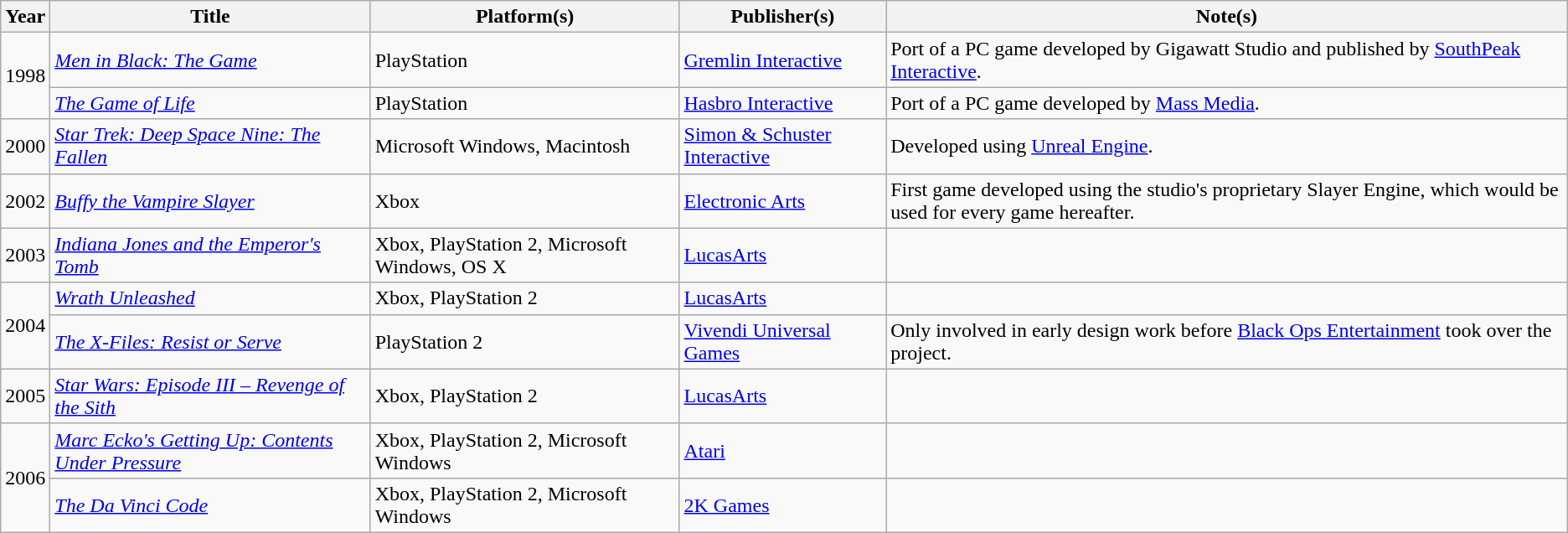<table class="wikitable sortable">
<tr>
<th>Year</th>
<th>Title</th>
<th>Platform(s)</th>
<th>Publisher(s)</th>
<th>Note(s)</th>
</tr>
<tr>
<td rowspan="2">1998</td>
<td><em><a href='#'>Men in Black: The Game</a></em></td>
<td>PlayStation</td>
<td><a href='#'>Gremlin Interactive</a></td>
<td>Port of a PC game developed by Gigawatt Studio and published by <a href='#'>SouthPeak Interactive</a>.</td>
</tr>
<tr>
<td><em><a href='#'>The Game of Life</a></em></td>
<td>PlayStation</td>
<td><a href='#'>Hasbro Interactive</a></td>
<td>Port of a PC game developed by <a href='#'>Mass Media</a>.</td>
</tr>
<tr>
<td>2000</td>
<td><em><a href='#'>Star Trek: Deep Space Nine: The Fallen</a></em></td>
<td>Microsoft Windows, Macintosh</td>
<td><a href='#'>Simon & Schuster Interactive</a></td>
<td>Developed using <a href='#'>Unreal Engine</a>.</td>
</tr>
<tr>
<td>2002</td>
<td><em><a href='#'>Buffy the Vampire Slayer</a></em></td>
<td>Xbox</td>
<td><a href='#'>Electronic Arts</a></td>
<td>First game developed using the studio's proprietary Slayer Engine, which would be used for every game hereafter.</td>
</tr>
<tr>
<td>2003</td>
<td><em><a href='#'>Indiana Jones and the Emperor's Tomb</a></em></td>
<td>Xbox, PlayStation 2, Microsoft Windows, OS X</td>
<td><a href='#'>LucasArts</a></td>
<td></td>
</tr>
<tr>
<td rowspan="2">2004</td>
<td><em><a href='#'>Wrath Unleashed</a></em></td>
<td>Xbox, PlayStation 2</td>
<td><a href='#'>LucasArts</a></td>
<td></td>
</tr>
<tr>
<td><em><a href='#'>The X-Files: Resist or Serve</a></em></td>
<td>PlayStation 2</td>
<td><a href='#'>Vivendi Universal Games</a></td>
<td>Only involved in early design work before <a href='#'>Black Ops Entertainment</a> took over the project.</td>
</tr>
<tr>
<td>2005</td>
<td><em><a href='#'>Star Wars: Episode III – Revenge of the Sith</a></em></td>
<td>Xbox, PlayStation 2</td>
<td><a href='#'>LucasArts</a></td>
<td></td>
</tr>
<tr>
<td rowspan="2">2006</td>
<td><em><a href='#'>Marc Ecko's Getting Up: Contents Under Pressure</a></em></td>
<td>Xbox, PlayStation 2, Microsoft Windows</td>
<td><a href='#'>Atari</a></td>
<td></td>
</tr>
<tr>
<td><em><a href='#'>The Da Vinci Code</a></em></td>
<td>Xbox, PlayStation 2, Microsoft Windows</td>
<td><a href='#'>2K Games</a></td>
<td></td>
</tr>
</table>
